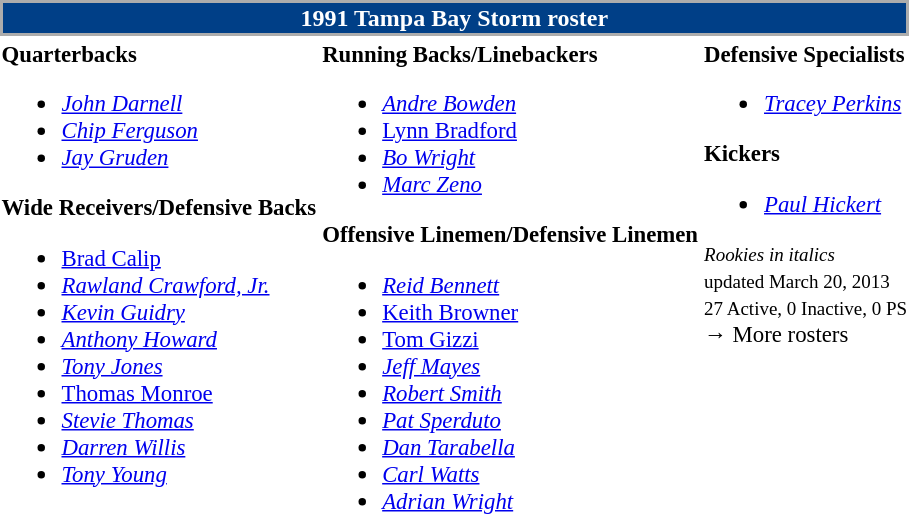<table class="toccolours" style="text-align: left;">
<tr>
<th colspan="7" style="background:#003F87; border:2px solid #ACACAC; color:white; text-align:center;">1991 Tampa Bay Storm roster</th>
</tr>
<tr>
<td style="font-size: 95%;" valign="top"><strong>Quarterbacks</strong><br><ul><li> <em><a href='#'>John Darnell</a></em></li><li> <em><a href='#'>Chip Ferguson</a></em></li><li> <em><a href='#'>Jay Gruden</a></em></li></ul><strong>Wide Receivers/Defensive Backs</strong><ul><li> <a href='#'>Brad Calip</a></li><li> <em><a href='#'>Rawland Crawford, Jr.</a></em></li><li> <em><a href='#'>Kevin Guidry</a></em></li><li> <em><a href='#'>Anthony Howard</a></em></li><li> <em><a href='#'>Tony Jones</a></em></li><li> <a href='#'>Thomas Monroe</a></li><li> <em><a href='#'>Stevie Thomas</a></em></li><li> <em><a href='#'>Darren Willis</a></em></li><li> <em><a href='#'>Tony Young</a></em></li></ul></td>
<td style="font-size: 95%;" valign="top"><strong>Running Backs/Linebackers</strong><br><ul><li> <em><a href='#'>Andre Bowden</a></em></li><li> <a href='#'>Lynn Bradford</a></li><li> <em><a href='#'>Bo Wright</a></em></li><li> <em><a href='#'>Marc Zeno</a></em></li></ul><strong>Offensive Linemen/Defensive Linemen</strong><ul><li> <em><a href='#'>Reid Bennett</a></em></li><li> <a href='#'>Keith Browner</a></li><li> <a href='#'>Tom Gizzi</a></li><li> <em><a href='#'>Jeff Mayes</a></em></li><li> <em><a href='#'>Robert Smith</a></em></li><li> <em><a href='#'>Pat Sperduto</a></em></li><li> <em><a href='#'>Dan Tarabella</a></em></li><li> <em><a href='#'>Carl Watts</a></em></li><li> <em><a href='#'>Adrian Wright</a></em></li></ul></td>
<td style="font-size: 95%;" valign="top"><strong>Defensive Specialists</strong><br><ul><li> <em><a href='#'>Tracey Perkins</a></em></li></ul><strong>Kickers</strong><ul><li> <em><a href='#'>Paul Hickert</a></em></li></ul><small><em>Rookies in italics</em><br> updated March 20, 2013</small><br>
<small>27 Active, 0 Inactive, 0 PS</small><br>→ More rosters</td>
</tr>
<tr>
</tr>
</table>
